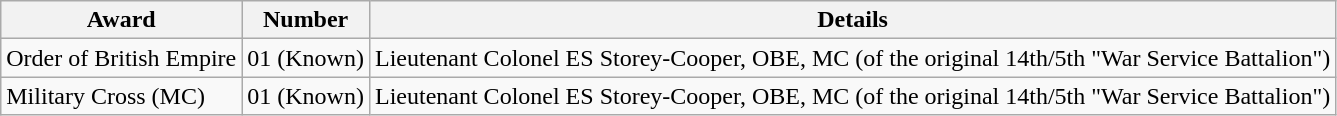<table class="wikitable">
<tr>
<th>Award</th>
<th>Number</th>
<th>Details</th>
</tr>
<tr>
<td>Order of British Empire</td>
<td>01 (Known)</td>
<td>Lieutenant Colonel ES Storey-Cooper, OBE, MC (of the original 14th/5th "War Service Battalion")</td>
</tr>
<tr>
<td>Military Cross (MC)</td>
<td>01 (Known)</td>
<td>Lieutenant Colonel ES Storey-Cooper, OBE, MC (of the original 14th/5th "War Service Battalion")</td>
</tr>
</table>
